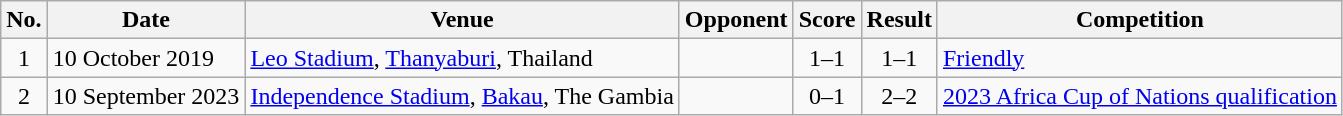<table class="wikitable sortable">
<tr>
<th scope="col">No.</th>
<th scope="col">Date</th>
<th scope="col">Venue</th>
<th scope="col">Opponent</th>
<th scope="col">Score</th>
<th scope="col">Result</th>
<th scope="col">Competition</th>
</tr>
<tr>
<td style="text-align:center">1</td>
<td>10 October 2019</td>
<td><a href='#'>Leo Stadium</a>, <a href='#'>Thanyaburi</a>, Thailand</td>
<td></td>
<td style="text-align:center">1–1</td>
<td style="text-align:center">1–1</td>
<td><a href='#'>Friendly</a></td>
</tr>
<tr>
<td style="text-align:center">2</td>
<td>10 September 2023</td>
<td><a href='#'>Independence Stadium</a>, <a href='#'>Bakau</a>, The Gambia</td>
<td></td>
<td style="text-align:center">0–1</td>
<td style="text-align:center">2–2</td>
<td><a href='#'>2023 Africa Cup of Nations qualification</a></td>
</tr>
</table>
